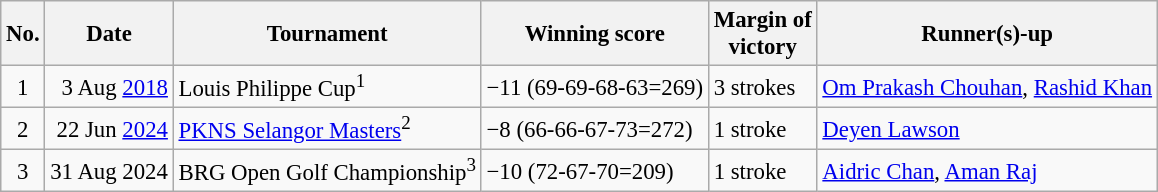<table class="wikitable" style="font-size:95%;">
<tr>
<th>No.</th>
<th>Date</th>
<th>Tournament</th>
<th>Winning score</th>
<th>Margin of<br>victory</th>
<th>Runner(s)-up</th>
</tr>
<tr>
<td align=center>1</td>
<td align=right>3 Aug <a href='#'>2018</a></td>
<td>Louis Philippe Cup<sup>1</sup></td>
<td>−11 (69-69-68-63=269)</td>
<td>3 strokes</td>
<td> <a href='#'>Om Prakash Chouhan</a>,  <a href='#'>Rashid Khan</a></td>
</tr>
<tr>
<td align=center>2</td>
<td align=right>22 Jun <a href='#'>2024</a></td>
<td><a href='#'>PKNS Selangor Masters</a><sup>2</sup></td>
<td>−8 (66-66-67-73=272)</td>
<td>1 stroke</td>
<td> <a href='#'>Deyen Lawson</a></td>
</tr>
<tr>
<td align=center>3</td>
<td align=right>31 Aug 2024</td>
<td>BRG Open Golf Championship<sup>3</sup></td>
<td>−10 (72-67-70=209)</td>
<td>1 stroke</td>
<td> <a href='#'>Aidric Chan</a>,  <a href='#'>Aman Raj</a></td>
</tr>
</table>
